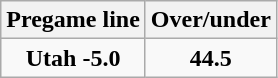<table class="wikitable">
<tr align="center">
<th style=>Pregame line</th>
<th style=>Over/under</th>
</tr>
<tr align="center">
<td><strong>Utah -5.0</strong></td>
<td><strong>44.5</strong></td>
</tr>
</table>
